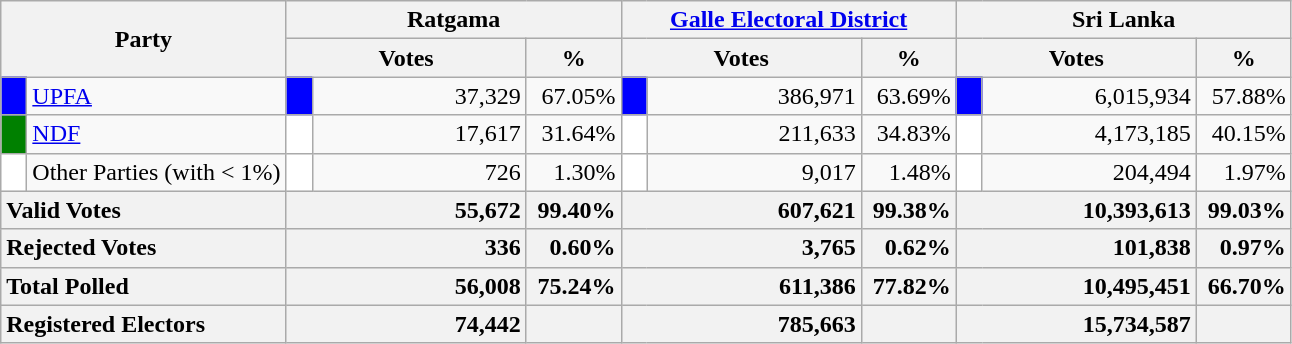<table class="wikitable">
<tr>
<th colspan="2" width="144px"rowspan="2">Party</th>
<th colspan="3" width="216px">Ratgama</th>
<th colspan="3" width="216px"><a href='#'>Galle Electoral District</a></th>
<th colspan="3" width="216px">Sri Lanka</th>
</tr>
<tr>
<th colspan="2" width="144px">Votes</th>
<th>%</th>
<th colspan="2" width="144px">Votes</th>
<th>%</th>
<th colspan="2" width="144px">Votes</th>
<th>%</th>
</tr>
<tr>
<td style="background-color:blue;" width="10px"></td>
<td style="text-align:left;"><a href='#'>UPFA</a></td>
<td style="background-color:blue;" width="10px"></td>
<td style="text-align:right;">37,329</td>
<td style="text-align:right;">67.05%</td>
<td style="background-color:blue;" width="10px"></td>
<td style="text-align:right;">386,971</td>
<td style="text-align:right;">63.69%</td>
<td style="background-color:blue;" width="10px"></td>
<td style="text-align:right;">6,015,934</td>
<td style="text-align:right;">57.88%</td>
</tr>
<tr>
<td style="background-color:green;" width="10px"></td>
<td style="text-align:left;"><a href='#'>NDF</a></td>
<td style="background-color:white;" width="10px"></td>
<td style="text-align:right;">17,617</td>
<td style="text-align:right;">31.64%</td>
<td style="background-color:white;" width="10px"></td>
<td style="text-align:right;">211,633</td>
<td style="text-align:right;">34.83%</td>
<td style="background-color:white;" width="10px"></td>
<td style="text-align:right;">4,173,185</td>
<td style="text-align:right;">40.15%</td>
</tr>
<tr>
<td style="background-color:white;" width="10px"></td>
<td style="text-align:left;">Other Parties (with < 1%)</td>
<td style="background-color:white;" width="10px"></td>
<td style="text-align:right;">726</td>
<td style="text-align:right;">1.30%</td>
<td style="background-color:white;" width="10px"></td>
<td style="text-align:right;">9,017</td>
<td style="text-align:right;">1.48%</td>
<td style="background-color:white;" width="10px"></td>
<td style="text-align:right;">204,494</td>
<td style="text-align:right;">1.97%</td>
</tr>
<tr>
<th colspan="2" width="144px"style="text-align:left;">Valid Votes</th>
<th style="text-align:right;"colspan="2" width="144px">55,672</th>
<th style="text-align:right;">99.40%</th>
<th style="text-align:right;"colspan="2" width="144px">607,621</th>
<th style="text-align:right;">99.38%</th>
<th style="text-align:right;"colspan="2" width="144px">10,393,613</th>
<th style="text-align:right;">99.03%</th>
</tr>
<tr>
<th colspan="2" width="144px"style="text-align:left;">Rejected Votes</th>
<th style="text-align:right;"colspan="2" width="144px">336</th>
<th style="text-align:right;">0.60%</th>
<th style="text-align:right;"colspan="2" width="144px">3,765</th>
<th style="text-align:right;">0.62%</th>
<th style="text-align:right;"colspan="2" width="144px">101,838</th>
<th style="text-align:right;">0.97%</th>
</tr>
<tr>
<th colspan="2" width="144px"style="text-align:left;">Total Polled</th>
<th style="text-align:right;"colspan="2" width="144px">56,008</th>
<th style="text-align:right;">75.24%</th>
<th style="text-align:right;"colspan="2" width="144px">611,386</th>
<th style="text-align:right;">77.82%</th>
<th style="text-align:right;"colspan="2" width="144px">10,495,451</th>
<th style="text-align:right;">66.70%</th>
</tr>
<tr>
<th colspan="2" width="144px"style="text-align:left;">Registered Electors</th>
<th style="text-align:right;"colspan="2" width="144px">74,442</th>
<th></th>
<th style="text-align:right;"colspan="2" width="144px">785,663</th>
<th></th>
<th style="text-align:right;"colspan="2" width="144px">15,734,587</th>
<th></th>
</tr>
</table>
